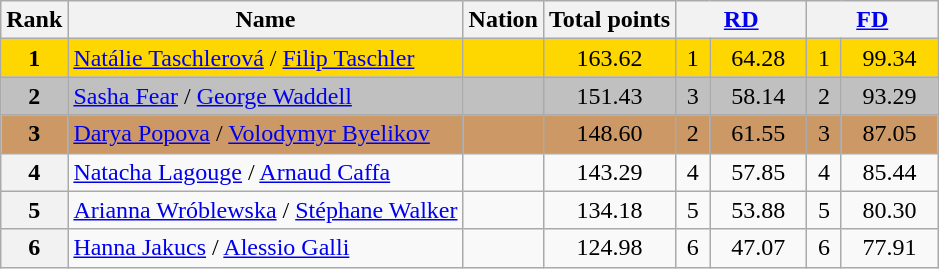<table class="wikitable sortable">
<tr>
<th>Rank</th>
<th>Name</th>
<th>Nation</th>
<th>Total points</th>
<th colspan="2" width="80px"><a href='#'>RD</a></th>
<th colspan="2" width="80px"><a href='#'>FD</a></th>
</tr>
<tr bgcolor="gold">
<td align="center"><strong>1</strong></td>
<td><a href='#'>Natálie Taschlerová</a> / <a href='#'>Filip Taschler</a></td>
<td></td>
<td align="center">163.62</td>
<td align="center">1</td>
<td align="center">64.28</td>
<td align="center">1</td>
<td align="center">99.34</td>
</tr>
<tr bgcolor="silver">
<td align="center"><strong>2</strong></td>
<td><a href='#'>Sasha Fear</a> / <a href='#'>George Waddell</a></td>
<td></td>
<td align="center">151.43</td>
<td align="center">3</td>
<td align="center">58.14</td>
<td align="center">2</td>
<td align="center">93.29</td>
</tr>
<tr bgcolor="cc9966">
<td align="center"><strong>3</strong></td>
<td><a href='#'>Darya Popova</a> / <a href='#'>Volodymyr Byelikov</a></td>
<td></td>
<td align="center">148.60</td>
<td align="center">2</td>
<td align="center">61.55</td>
<td align="center">3</td>
<td align="center">87.05</td>
</tr>
<tr>
<th>4</th>
<td><a href='#'>Natacha Lagouge</a> / <a href='#'>Arnaud Caffa</a></td>
<td></td>
<td align="center">143.29</td>
<td align="center">4</td>
<td align="center">57.85</td>
<td align="center">4</td>
<td align="center">85.44</td>
</tr>
<tr>
<th>5</th>
<td><a href='#'>Arianna Wróblewska</a> / <a href='#'>Stéphane Walker</a></td>
<td></td>
<td align="center">134.18</td>
<td align="center">5</td>
<td align="center">53.88</td>
<td align="center">5</td>
<td align="center">80.30</td>
</tr>
<tr>
<th>6</th>
<td><a href='#'>Hanna Jakucs</a> / <a href='#'>Alessio Galli</a></td>
<td></td>
<td align="center">124.98</td>
<td align="center">6</td>
<td align="center">47.07</td>
<td align="center">6</td>
<td align="center">77.91</td>
</tr>
</table>
